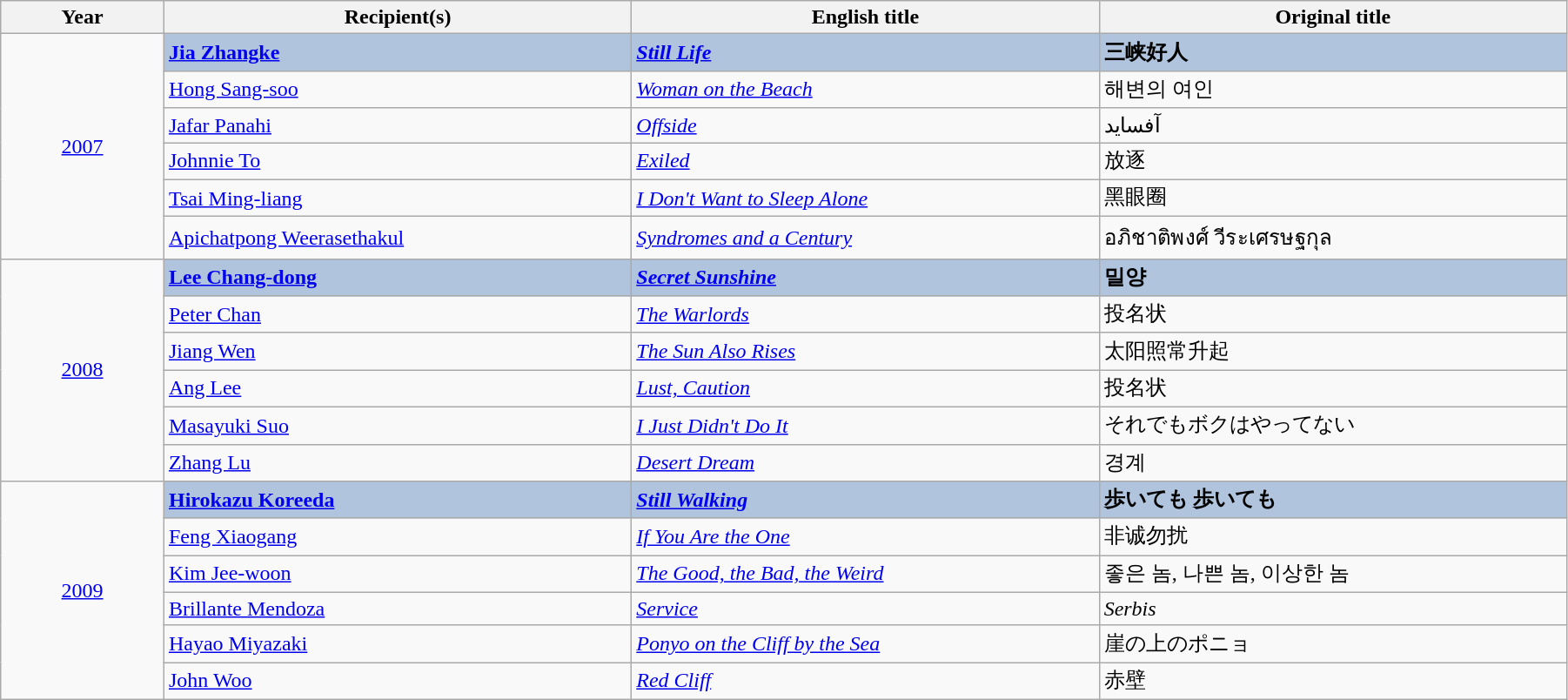<table class="wikitable" width="95%" cellpadding="5">
<tr>
<th width="100"><strong>Year</strong></th>
<th width="300"><strong>Recipient(s)</strong></th>
<th width="300"><strong>English title</strong></th>
<th width="300"><strong>Original title</strong></th>
</tr>
<tr>
<td rowspan="6" style="text-align:center;"><a href='#'>2007</a></td>
<td style="background:#B0C4DE;"> <strong><a href='#'>Jia Zhangke</a></strong></td>
<td style="background:#B0C4DE;"><strong><em><a href='#'>Still Life</a></em></strong></td>
<td style="background:#B0C4DE;"><strong>三峡好人</strong></td>
</tr>
<tr>
<td> <a href='#'>Hong Sang-soo</a></td>
<td><em><a href='#'>Woman on the Beach</a></em></td>
<td>해변의 여인</td>
</tr>
<tr>
<td> <a href='#'>Jafar Panahi</a></td>
<td><em><a href='#'>Offside</a></em></td>
<td>آفساید</td>
</tr>
<tr>
<td> <a href='#'>Johnnie To</a></td>
<td><em><a href='#'>Exiled</a></em></td>
<td>放逐</td>
</tr>
<tr>
<td> <a href='#'>Tsai Ming-liang</a></td>
<td><em><a href='#'>I Don't Want to Sleep Alone</a></em></td>
<td>黑眼圈</td>
</tr>
<tr>
<td> <a href='#'>Apichatpong Weerasethakul</a></td>
<td><em><a href='#'>Syndromes and a Century</a></em></td>
<td>อภิชาติพงศ์ วีระเศรษฐกุล</td>
</tr>
<tr>
<td rowspan="6" style="text-align:center;"><a href='#'>2008</a></td>
<td style="background:#B0C4DE;"> <strong><a href='#'>Lee Chang-dong</a></strong></td>
<td style="background:#B0C4DE;"><strong><em><a href='#'>Secret Sunshine</a></em></strong></td>
<td style="background:#B0C4DE;"><strong>밀양</strong></td>
</tr>
<tr>
<td> <a href='#'>Peter Chan</a></td>
<td><em><a href='#'>The Warlords</a></em></td>
<td>投名状</td>
</tr>
<tr>
<td> <a href='#'>Jiang Wen</a></td>
<td><em><a href='#'>The Sun Also Rises</a></em></td>
<td>太阳照常升起</td>
</tr>
<tr>
<td> <a href='#'>Ang Lee</a></td>
<td><em><a href='#'>Lust, Caution</a></em></td>
<td>投名状</td>
</tr>
<tr>
<td> <a href='#'>Masayuki Suo</a></td>
<td><em><a href='#'>I Just Didn't Do It</a></em></td>
<td>それでもボクはやってない</td>
</tr>
<tr>
<td> <a href='#'>Zhang Lu</a></td>
<td><em><a href='#'>Desert Dream</a></em></td>
<td>경계</td>
</tr>
<tr>
<td rowspan="6" style="text-align:center;"><a href='#'>2009</a></td>
<td style="background:#B0C4DE;"> <strong><a href='#'>Hirokazu Koreeda</a></strong></td>
<td style="background:#B0C4DE;"><strong><em><a href='#'>Still Walking</a></em></strong></td>
<td style="background:#B0C4DE;"><strong>歩いても 歩いても</strong></td>
</tr>
<tr>
<td> <a href='#'>Feng Xiaogang</a></td>
<td><em><a href='#'>If You Are the One</a></em></td>
<td>非诚勿扰</td>
</tr>
<tr>
<td> <a href='#'>Kim Jee-woon</a></td>
<td><em><a href='#'>The Good, the Bad, the Weird</a></em></td>
<td>좋은 놈, 나쁜 놈, 이상한 놈</td>
</tr>
<tr>
<td> <a href='#'>Brillante Mendoza</a></td>
<td><em><a href='#'>Service</a></em></td>
<td><em>Serbis</em></td>
</tr>
<tr>
<td> <a href='#'>Hayao Miyazaki</a></td>
<td><em><a href='#'>Ponyo on the Cliff by the Sea</a></em></td>
<td>崖の上のポニョ</td>
</tr>
<tr>
<td> <a href='#'>John Woo</a></td>
<td><em><a href='#'>Red Cliff</a></em></td>
<td>赤壁</td>
</tr>
</table>
